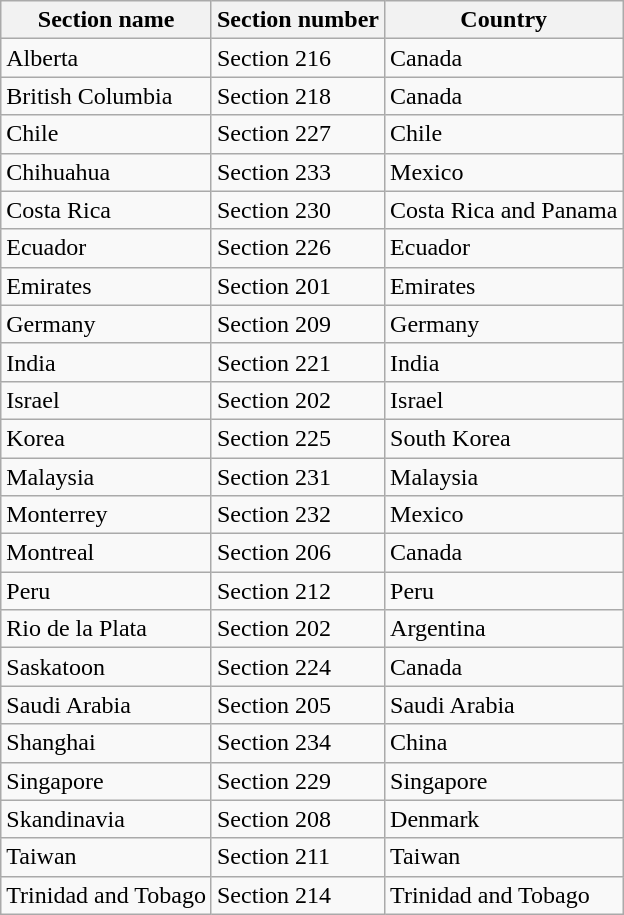<table class="wikitable sortable mw-collapsible mw-collapsed">
<tr>
<th>Section name</th>
<th>Section number</th>
<th>Country</th>
</tr>
<tr>
<td>Alberta</td>
<td>Section 216</td>
<td>Canada</td>
</tr>
<tr>
<td>British Columbia</td>
<td>Section 218</td>
<td>Canada</td>
</tr>
<tr>
<td>Chile</td>
<td>Section 227</td>
<td>Chile</td>
</tr>
<tr>
<td>Chihuahua</td>
<td>Section 233</td>
<td>Mexico</td>
</tr>
<tr>
<td>Costa Rica</td>
<td>Section 230</td>
<td>Costa Rica and Panama</td>
</tr>
<tr>
<td>Ecuador</td>
<td>Section 226</td>
<td>Ecuador</td>
</tr>
<tr>
<td>Emirates</td>
<td>Section 201</td>
<td>Emirates</td>
</tr>
<tr>
<td>Germany</td>
<td>Section 209</td>
<td>Germany</td>
</tr>
<tr>
<td>India</td>
<td>Section 221</td>
<td>India</td>
</tr>
<tr>
<td>Israel</td>
<td>Section 202</td>
<td>Israel</td>
</tr>
<tr>
<td>Korea</td>
<td>Section 225</td>
<td>South Korea</td>
</tr>
<tr>
<td>Malaysia</td>
<td>Section 231</td>
<td>Malaysia</td>
</tr>
<tr>
<td>Monterrey</td>
<td>Section 232</td>
<td>Mexico</td>
</tr>
<tr>
<td>Montreal</td>
<td>Section 206</td>
<td>Canada</td>
</tr>
<tr>
<td>Peru</td>
<td>Section 212</td>
<td>Peru</td>
</tr>
<tr>
<td>Rio de la Plata</td>
<td>Section 202</td>
<td>Argentina</td>
</tr>
<tr>
<td>Saskatoon</td>
<td>Section 224</td>
<td>Canada</td>
</tr>
<tr>
<td>Saudi Arabia</td>
<td>Section 205</td>
<td>Saudi Arabia</td>
</tr>
<tr>
<td>Shanghai</td>
<td>Section 234</td>
<td>China</td>
</tr>
<tr>
<td>Singapore</td>
<td>Section 229</td>
<td>Singapore</td>
</tr>
<tr>
<td>Skandinavia</td>
<td>Section 208</td>
<td>Denmark</td>
</tr>
<tr>
<td>Taiwan</td>
<td>Section 211</td>
<td>Taiwan</td>
</tr>
<tr>
<td>Trinidad and Tobago</td>
<td>Section 214</td>
<td>Trinidad and Tobago</td>
</tr>
</table>
